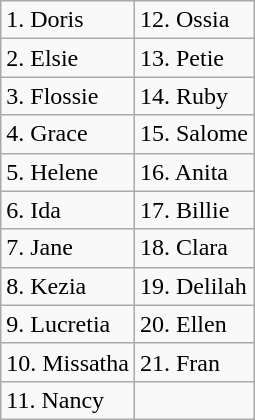<table class="wikitable">
<tr>
<td>1. Doris</td>
<td>12. Ossia</td>
</tr>
<tr>
<td>2. Elsie</td>
<td>13. Petie</td>
</tr>
<tr>
<td>3. Flossie</td>
<td>14. Ruby</td>
</tr>
<tr>
<td>4. Grace</td>
<td>15. Salome</td>
</tr>
<tr>
<td>5. Helene</td>
<td>16. Anita</td>
</tr>
<tr>
<td>6. Ida</td>
<td>17. Billie</td>
</tr>
<tr>
<td>7. Jane</td>
<td>18. Clara</td>
</tr>
<tr>
<td>8. Kezia</td>
<td>19. Delilah</td>
</tr>
<tr>
<td>9. Lucretia</td>
<td>20. Ellen</td>
</tr>
<tr>
<td>10. Missatha</td>
<td>21. Fran</td>
</tr>
<tr>
<td>11. Nancy</td>
<td></td>
</tr>
</table>
